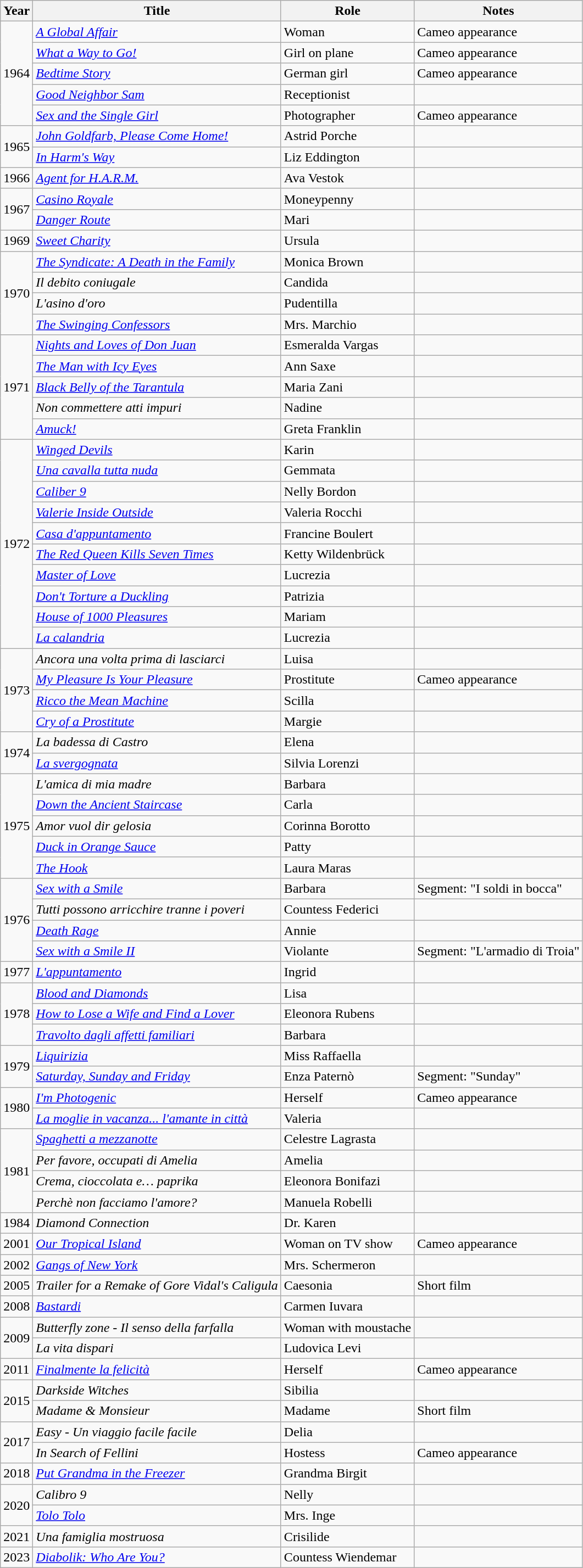<table class="wikitable">
<tr>
<th>Year</th>
<th>Title</th>
<th>Role</th>
<th>Notes</th>
</tr>
<tr>
<td rowspan="5">1964</td>
<td><em><a href='#'>A Global Affair</a></em></td>
<td>Woman</td>
<td>Cameo appearance</td>
</tr>
<tr>
<td><em><a href='#'>What a Way to Go!</a></em></td>
<td>Girl on plane</td>
<td>Cameo appearance</td>
</tr>
<tr>
<td><em><a href='#'>Bedtime Story</a></em></td>
<td>German girl</td>
<td>Cameo appearance</td>
</tr>
<tr>
<td><em><a href='#'>Good Neighbor Sam</a></em></td>
<td>Receptionist</td>
<td></td>
</tr>
<tr>
<td><em><a href='#'>Sex and the Single Girl</a></em></td>
<td>Photographer</td>
<td>Cameo appearance</td>
</tr>
<tr>
<td rowspan="2">1965</td>
<td><em><a href='#'>John Goldfarb, Please Come Home!</a></em></td>
<td>Astrid Porche</td>
<td></td>
</tr>
<tr>
<td><em><a href='#'>In Harm's Way</a></em></td>
<td>Liz Eddington</td>
<td></td>
</tr>
<tr>
<td>1966</td>
<td><em><a href='#'>Agent for H.A.R.M.</a></em></td>
<td>Ava Vestok</td>
<td></td>
</tr>
<tr>
<td rowspan="2">1967</td>
<td><em><a href='#'>Casino Royale</a></em></td>
<td>Moneypenny</td>
<td></td>
</tr>
<tr>
<td><em><a href='#'>Danger Route</a></em></td>
<td>Mari</td>
<td></td>
</tr>
<tr>
<td>1969</td>
<td><em><a href='#'>Sweet Charity</a></em></td>
<td>Ursula</td>
<td></td>
</tr>
<tr>
<td rowspan="4">1970</td>
<td><em><a href='#'>The Syndicate: A Death in the Family</a></em></td>
<td>Monica Brown</td>
<td></td>
</tr>
<tr>
<td><em>Il debito coniugale</em></td>
<td>Candida</td>
<td></td>
</tr>
<tr>
<td><em>L'asino d'oro</em></td>
<td>Pudentilla</td>
<td></td>
</tr>
<tr>
<td><em><a href='#'>The Swinging Confessors</a></em></td>
<td>Mrs. Marchio</td>
<td></td>
</tr>
<tr>
<td rowspan="5">1971</td>
<td><em><a href='#'>Nights and Loves of Don Juan</a></em></td>
<td>Esmeralda Vargas</td>
<td></td>
</tr>
<tr>
<td><em><a href='#'>The Man with Icy Eyes</a></em></td>
<td>Ann Saxe</td>
<td></td>
</tr>
<tr>
<td><em><a href='#'>Black Belly of the Tarantula</a></em></td>
<td>Maria Zani</td>
<td></td>
</tr>
<tr>
<td><em>Non commettere atti impuri</em></td>
<td>Nadine</td>
<td></td>
</tr>
<tr>
<td><em><a href='#'>Amuck!</a></em></td>
<td>Greta Franklin</td>
<td></td>
</tr>
<tr>
<td rowspan="10">1972</td>
<td><em><a href='#'>Winged Devils</a></em></td>
<td>Karin</td>
<td></td>
</tr>
<tr>
<td><em><a href='#'>Una cavalla tutta nuda</a></em></td>
<td>Gemmata</td>
<td></td>
</tr>
<tr>
<td><em><a href='#'>Caliber 9</a></em></td>
<td>Nelly Bordon</td>
<td></td>
</tr>
<tr>
<td><em><a href='#'>Valerie Inside Outside</a></em></td>
<td>Valeria Rocchi</td>
<td></td>
</tr>
<tr>
<td><em><a href='#'>Casa d'appuntamento</a></em></td>
<td>Francine Boulert</td>
<td></td>
</tr>
<tr>
<td><em><a href='#'>The Red Queen Kills Seven Times</a></em></td>
<td>Ketty Wildenbrück</td>
<td></td>
</tr>
<tr>
<td><em><a href='#'>Master of Love</a></em></td>
<td>Lucrezia</td>
<td></td>
</tr>
<tr>
<td><em><a href='#'>Don't Torture a Duckling</a></em></td>
<td>Patrizia</td>
<td></td>
</tr>
<tr>
<td><em><a href='#'>House of 1000 Pleasures</a></em></td>
<td>Mariam</td>
<td></td>
</tr>
<tr>
<td><em><a href='#'>La calandria</a></em></td>
<td>Lucrezia</td>
<td></td>
</tr>
<tr>
<td rowspan="4">1973</td>
<td><em>Ancora una volta prima di lasciarci</em></td>
<td>Luisa</td>
<td></td>
</tr>
<tr>
<td><em><a href='#'>My Pleasure Is Your Pleasure</a></em></td>
<td>Prostitute</td>
<td>Cameo appearance</td>
</tr>
<tr>
<td><em><a href='#'>Ricco the Mean Machine</a></em></td>
<td>Scilla</td>
<td></td>
</tr>
<tr>
<td><em><a href='#'>Cry of a Prostitute</a></em></td>
<td>Margie</td>
<td></td>
</tr>
<tr>
<td rowspan="2">1974</td>
<td><em>La badessa di Castro</em></td>
<td>Elena</td>
<td></td>
</tr>
<tr>
<td><em><a href='#'>La svergognata</a></em></td>
<td>Silvia Lorenzi</td>
<td></td>
</tr>
<tr>
<td rowspan="5">1975</td>
<td><em>L'amica di mia madre</em></td>
<td>Barbara</td>
<td></td>
</tr>
<tr>
<td><em><a href='#'>Down the Ancient Staircase</a></em></td>
<td>Carla</td>
<td></td>
</tr>
<tr>
<td><em>Amor vuol dir gelosia</em></td>
<td>Corinna Borotto</td>
<td></td>
</tr>
<tr>
<td><em><a href='#'>Duck in Orange Sauce</a></em></td>
<td>Patty</td>
<td></td>
</tr>
<tr>
<td><em><a href='#'>The Hook</a></em></td>
<td>Laura Maras</td>
<td></td>
</tr>
<tr>
<td rowspan="4">1976</td>
<td><em><a href='#'>Sex with a Smile</a></em></td>
<td>Barbara</td>
<td>Segment: "I soldi in bocca"</td>
</tr>
<tr>
<td><em>Tutti possono arricchire tranne i poveri</em></td>
<td>Countess Federici</td>
<td></td>
</tr>
<tr>
<td><em><a href='#'>Death Rage</a></em></td>
<td>Annie</td>
<td></td>
</tr>
<tr>
<td><em><a href='#'>Sex with a Smile II</a></em></td>
<td>Violante</td>
<td>Segment: "L'armadio di Troia"</td>
</tr>
<tr>
<td>1977</td>
<td><em><a href='#'>L'appuntamento</a></em></td>
<td>Ingrid</td>
<td></td>
</tr>
<tr>
<td rowspan="3">1978</td>
<td><em><a href='#'>Blood and Diamonds</a></em></td>
<td>Lisa</td>
<td></td>
</tr>
<tr>
<td><em><a href='#'>How to Lose a Wife and Find a Lover</a></em></td>
<td>Eleonora Rubens</td>
<td></td>
</tr>
<tr>
<td><em><a href='#'>Travolto dagli affetti familiari</a></em></td>
<td>Barbara</td>
<td></td>
</tr>
<tr>
<td rowspan="2">1979</td>
<td><em><a href='#'>Liquirizia</a></em></td>
<td>Miss Raffaella</td>
<td></td>
</tr>
<tr>
<td><em><a href='#'>Saturday, Sunday and Friday</a></em></td>
<td>Enza Paternò</td>
<td>Segment: "Sunday"</td>
</tr>
<tr>
<td rowspan="2">1980</td>
<td><em><a href='#'>I'm Photogenic</a></em></td>
<td>Herself</td>
<td>Cameo appearance</td>
</tr>
<tr>
<td><em><a href='#'>La moglie in vacanza... l'amante in città</a></em></td>
<td>Valeria</td>
<td></td>
</tr>
<tr>
<td rowspan="4">1981</td>
<td><em><a href='#'>Spaghetti a mezzanotte</a></em></td>
<td>Celestre Lagrasta</td>
<td></td>
</tr>
<tr>
<td><em>Per favore, occupati di Amelia</em></td>
<td>Amelia</td>
<td></td>
</tr>
<tr>
<td><em>Crema, cioccolata e… paprika</em></td>
<td>Eleonora Bonifazi</td>
<td></td>
</tr>
<tr>
<td><em>Perchè non facciamo l'amore?</em></td>
<td>Manuela Robelli</td>
<td></td>
</tr>
<tr>
<td>1984</td>
<td><em>Diamond Connection</em></td>
<td>Dr. Karen</td>
<td></td>
</tr>
<tr>
<td>2001</td>
<td><em><a href='#'>Our Tropical Island</a></em></td>
<td>Woman on TV show</td>
<td>Cameo appearance</td>
</tr>
<tr>
<td>2002</td>
<td><em><a href='#'>Gangs of New York</a></em></td>
<td>Mrs. Schermeron</td>
<td></td>
</tr>
<tr>
<td>2005</td>
<td><em>Trailer for a Remake of Gore Vidal's Caligula</em></td>
<td>Caesonia</td>
<td>Short film</td>
</tr>
<tr>
<td>2008</td>
<td><em><a href='#'>Bastardi</a></em></td>
<td>Carmen Iuvara</td>
<td></td>
</tr>
<tr>
<td rowspan="2">2009</td>
<td><em>Butterfly zone - Il senso della farfalla</em></td>
<td>Woman with moustache</td>
<td></td>
</tr>
<tr>
<td><em>La vita dispari</em></td>
<td>Ludovica Levi</td>
<td></td>
</tr>
<tr>
<td>2011</td>
<td><em><a href='#'>Finalmente la felicità</a></em></td>
<td>Herself</td>
<td>Cameo appearance</td>
</tr>
<tr>
<td rowspan="2">2015</td>
<td><em>Darkside Witches</em></td>
<td>Sibilia</td>
<td></td>
</tr>
<tr>
<td><em>Madame & Monsieur</em></td>
<td>Madame</td>
<td>Short film</td>
</tr>
<tr>
<td rowspan="2">2017</td>
<td><em>Easy - Un viaggio facile facile</em></td>
<td>Delia</td>
<td></td>
</tr>
<tr>
<td><em>In Search of Fellini</em></td>
<td>Hostess</td>
<td>Cameo appearance</td>
</tr>
<tr>
<td>2018</td>
<td><em><a href='#'>Put Grandma in the Freezer</a></em></td>
<td>Grandma Birgit</td>
<td></td>
</tr>
<tr>
<td rowspan="2">2020</td>
<td><em>Calibro 9</em></td>
<td>Nelly</td>
<td></td>
</tr>
<tr>
<td><em><a href='#'>Tolo Tolo</a></em></td>
<td>Mrs. Inge</td>
<td></td>
</tr>
<tr>
<td>2021</td>
<td><em>Una famiglia mostruosa</em></td>
<td>Crisilide</td>
<td></td>
</tr>
<tr>
<td>2023</td>
<td><em><a href='#'>Diabolik: Who Are You?</a></em></td>
<td>Countess Wiendemar</td>
<td></td>
</tr>
</table>
